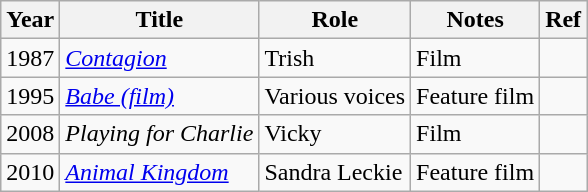<table class="wikitable sortable">
<tr>
<th>Year</th>
<th>Title</th>
<th>Role</th>
<th class="unsortable">Notes</th>
<th>Ref</th>
</tr>
<tr>
<td>1987</td>
<td><em><a href='#'>Contagion</a></em></td>
<td>Trish</td>
<td>Film</td>
<td></td>
</tr>
<tr>
<td>1995</td>
<td><em><a href='#'>Babe (film)</a></em></td>
<td>Various voices</td>
<td>Feature film</td>
<td></td>
</tr>
<tr>
<td>2008</td>
<td><em>Playing for Charlie</em></td>
<td>Vicky</td>
<td>Film</td>
<td></td>
</tr>
<tr>
<td>2010</td>
<td><em><a href='#'>Animal Kingdom</a></em></td>
<td>Sandra Leckie</td>
<td>Feature film</td>
<td></td>
</tr>
</table>
